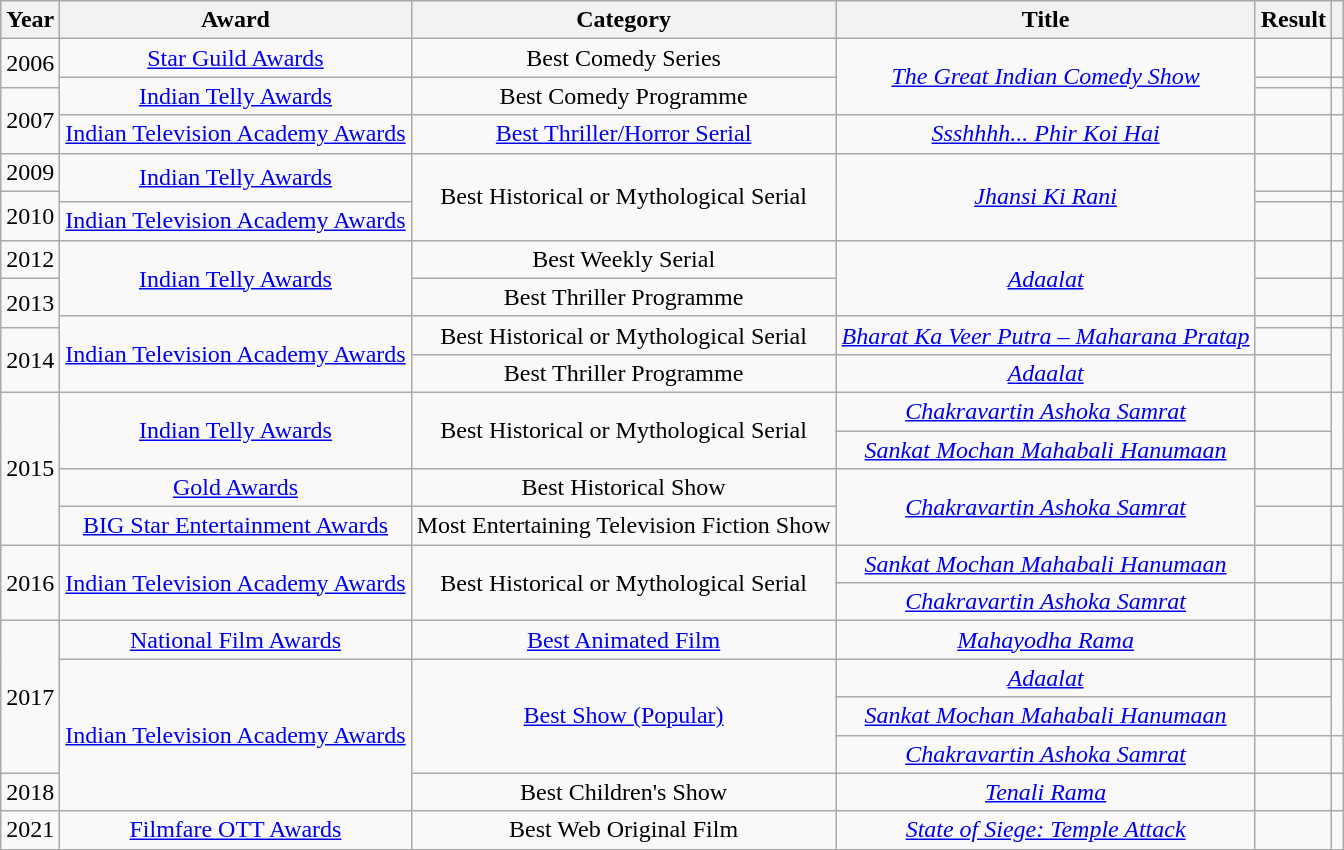<table class="wikitable" style="text-align:center;">
<tr>
<th>Year</th>
<th>Award</th>
<th>Category</th>
<th>Title</th>
<th>Result</th>
<th></th>
</tr>
<tr>
<td rowspan=2>2006</td>
<td><a href='#'>Star Guild Awards</a></td>
<td>Best Comedy Series</td>
<td rowspan=3><em><a href='#'>The Great Indian Comedy Show</a></em></td>
<td></td>
<td></td>
</tr>
<tr>
<td Rowspan=2><a href='#'>Indian Telly Awards</a></td>
<td rowspan=2>Best Comedy Programme</td>
<td></td>
<td></td>
</tr>
<tr>
<td rowspan=2>2007</td>
<td></td>
<td></td>
</tr>
<tr>
<td><a href='#'>Indian Television Academy Awards</a></td>
<td><a href='#'>Best Thriller/Horror Serial</a></td>
<td><em><a href='#'>Ssshhhh... Phir Koi Hai</a></em></td>
<td></td>
<td></td>
</tr>
<tr>
<td>2009</td>
<td rowspan=2><a href='#'>Indian Telly Awards</a></td>
<td rowspan=3>Best Historical or Mythological Serial</td>
<td rowspan=3><em><a href='#'>Jhansi Ki Rani</a></em></td>
<td></td>
<td></td>
</tr>
<tr>
<td rowspan=2>2010</td>
<td></td>
<td></td>
</tr>
<tr>
<td><a href='#'>Indian Television Academy Awards</a></td>
<td></td>
<td></td>
</tr>
<tr>
<td>2012</td>
<td rowspan=2><a href='#'>Indian Telly Awards</a></td>
<td>Best Weekly Serial</td>
<td rowspan=2><em><a href='#'>Adaalat</a></em></td>
<td></td>
<td></td>
</tr>
<tr>
<td rowspan=2>2013</td>
<td>Best Thriller Programme</td>
<td></td>
<td></td>
</tr>
<tr>
<td Rowspan=3><a href='#'>Indian Television Academy Awards</a></td>
<td rowspan=2>Best Historical or Mythological Serial</td>
<td rowspan=2><em><a href='#'>Bharat Ka Veer Putra – Maharana Pratap</a></em></td>
<td></td>
<td></td>
</tr>
<tr>
<td rowspan=2>2014</td>
<td></td>
<td Rowspan=2></td>
</tr>
<tr>
<td>Best Thriller Programme</td>
<td><em><a href='#'>Adaalat</a></em></td>
<td></td>
</tr>
<tr>
<td rowspan=4>2015</td>
<td rowspan=2><a href='#'>Indian Telly Awards</a></td>
<td Rowspan=2>Best Historical or Mythological Serial</td>
<td><em><a href='#'>Chakravartin Ashoka Samrat</a></em></td>
<td></td>
<td Rowspan=2></td>
</tr>
<tr>
<td><em><a href='#'>Sankat Mochan Mahabali Hanumaan</a></em></td>
<td></td>
</tr>
<tr>
<td><a href='#'>Gold Awards</a></td>
<td>Best Historical Show</td>
<td rowspan=2><em><a href='#'>Chakravartin Ashoka Samrat</a></em></td>
<td></td>
<td></td>
</tr>
<tr>
<td><a href='#'>BIG Star Entertainment Awards</a></td>
<td>Most Entertaining Television Fiction Show</td>
<td></td>
<td></td>
</tr>
<tr>
<td Rowspan=2>2016</td>
<td Rowspan=2><a href='#'>Indian Television Academy Awards</a></td>
<td rowspan=2>Best Historical or Mythological Serial</td>
<td><em><a href='#'>Sankat Mochan Mahabali Hanumaan</a></em></td>
<td></td>
<td></td>
</tr>
<tr>
<td><em><a href='#'>Chakravartin Ashoka Samrat</a></em></td>
<td></td>
<td></td>
</tr>
<tr>
<td rowspan=4>2017</td>
<td><a href='#'>National Film Awards</a></td>
<td><a href='#'>Best Animated Film</a></td>
<td><em><a href='#'>Mahayodha Rama</a></em></td>
<td></td>
<td></td>
</tr>
<tr>
<td Rowspan=4><a href='#'>Indian Television Academy Awards</a></td>
<td rowspan=3><a href='#'>Best Show (Popular)</a></td>
<td><em><a href='#'>Adaalat</a></em></td>
<td></td>
<td Rowspan=2></td>
</tr>
<tr>
<td><em><a href='#'>Sankat Mochan Mahabali Hanumaan</a></em></td>
<td></td>
</tr>
<tr>
<td><em><a href='#'>Chakravartin Ashoka Samrat</a></em></td>
<td></td>
<td></td>
</tr>
<tr>
<td>2018</td>
<td>Best Children's Show</td>
<td><em><a href='#'>Tenali Rama</a></em></td>
<td></td>
<td></td>
</tr>
<tr>
<td>2021</td>
<td><a href='#'>Filmfare OTT Awards</a></td>
<td>Best Web Original Film</td>
<td><em><a href='#'>State of Siege: Temple Attack</a></em></td>
<td></td>
<td></td>
</tr>
</table>
